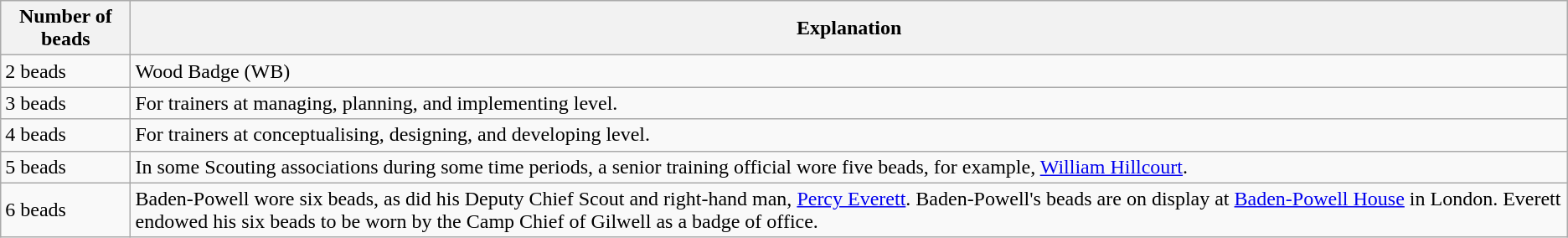<table class="wikitable">
<tr>
<th>Number of beads</th>
<th>Explanation</th>
</tr>
<tr>
<td>2 beads</td>
<td>Wood Badge (WB)</td>
</tr>
<tr>
<td>3 beads</td>
<td>For trainers at managing, planning, and implementing level.</td>
</tr>
<tr>
<td>4 beads</td>
<td>For trainers at conceptualising, designing, and developing level.</td>
</tr>
<tr>
<td>5 beads</td>
<td>In some Scouting associations during some time periods, a senior training official wore five beads, for example, <a href='#'>William Hillcourt</a>.</td>
</tr>
<tr>
<td>6 beads</td>
<td>Baden-Powell wore six beads, as did his Deputy Chief Scout and right-hand man, <a href='#'>Percy Everett</a>. Baden-Powell's beads are on display at <a href='#'>Baden-Powell House</a> in London. Everett endowed his six beads to be worn by the Camp Chief of Gilwell as a badge of office.</td>
</tr>
</table>
